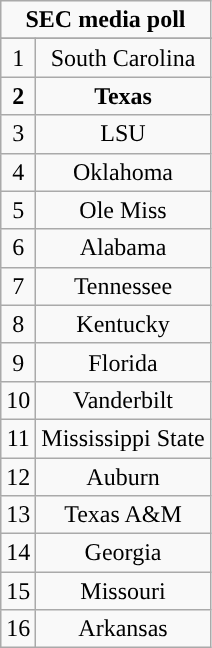<table class="wikitable" style="display: inline-table;">
<tr>
<td align="center" Colspan="3"><strong>SEC media poll</strong></td>
</tr>
<tr align="center">
</tr>
<tr align="center">
<td>1</td>
<td>South Carolina</td>
</tr>
<tr align="center">
<td><strong>2</strong></td>
<td><strong>Texas</strong></td>
</tr>
<tr align="center">
<td>3</td>
<td>LSU</td>
</tr>
<tr align="center">
<td>4</td>
<td>Oklahoma</td>
</tr>
<tr align="center">
<td>5</td>
<td>Ole Miss</td>
</tr>
<tr align="center">
<td>6</td>
<td>Alabama</td>
</tr>
<tr align="center">
<td>7</td>
<td>Tennessee</td>
</tr>
<tr align="center">
<td>8</td>
<td>Kentucky</td>
</tr>
<tr align="center">
<td>9</td>
<td>Florida</td>
</tr>
<tr align="center">
<td>10</td>
<td>Vanderbilt</td>
</tr>
<tr align="center">
<td>11</td>
<td>Mississippi State</td>
</tr>
<tr align="center">
<td>12</td>
<td>Auburn</td>
</tr>
<tr align="center">
<td>13</td>
<td>Texas A&M</td>
</tr>
<tr align="center">
<td>14</td>
<td>Georgia</td>
</tr>
<tr align="center">
<td>15</td>
<td>Missouri</td>
</tr>
<tr align="center">
<td>16</td>
<td>Arkansas</td>
</tr>
</table>
